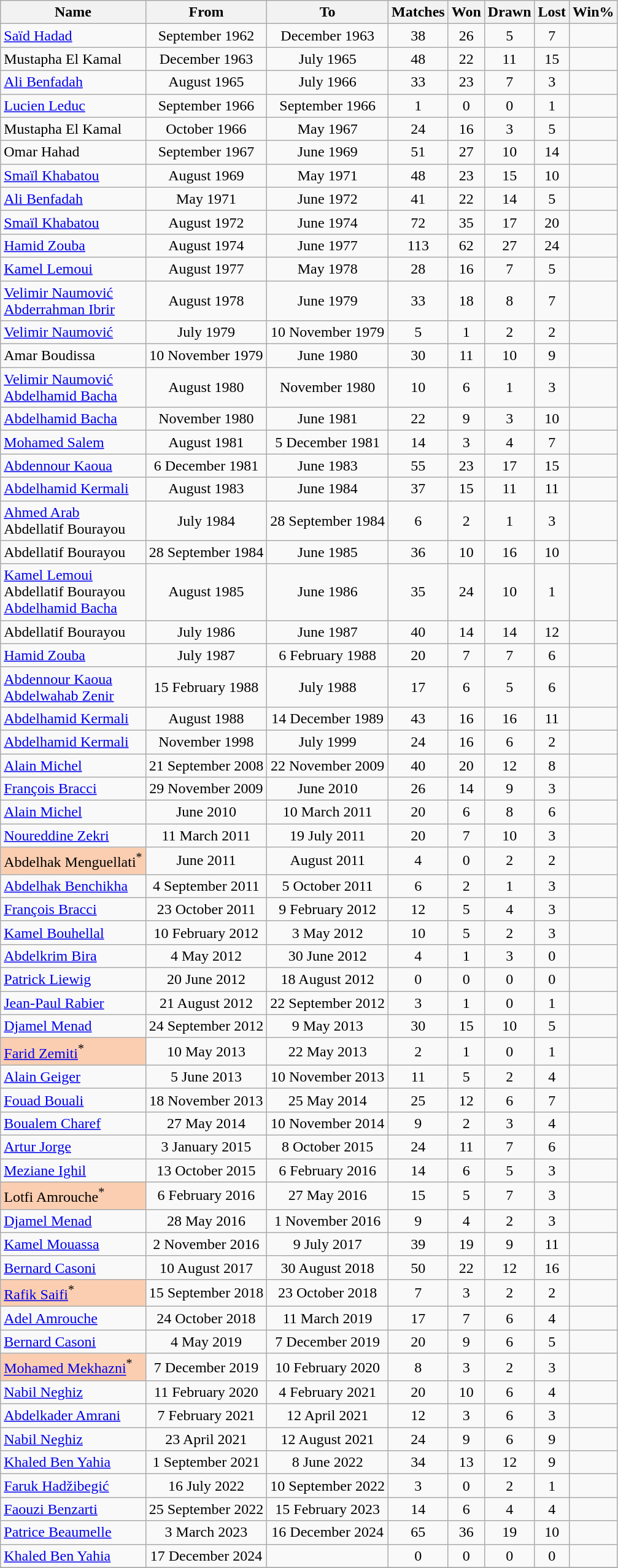<table class="wikitable plainrowheaders sortable" style="text-align:center">
<tr style="background:#f0f6ff;">
<th>Name</th>
<th>From</th>
<th>To</th>
<th>Matches</th>
<th>Won</th>
<th>Drawn</th>
<th>Lost</th>
<th>Win%</th>
</tr>
<tr>
<td align="left"> <a href='#'>Saïd Hadad</a></td>
<td>September 1962</td>
<td>December 1963</td>
<td>38</td>
<td>26</td>
<td>5</td>
<td>7</td>
<td></td>
</tr>
<tr>
<td align="left"> Mustapha El Kamal</td>
<td>December 1963</td>
<td>July 1965</td>
<td>48</td>
<td>22</td>
<td>11</td>
<td>15</td>
<td></td>
</tr>
<tr>
<td align="left"> <a href='#'>Ali Benfadah</a></td>
<td>August 1965</td>
<td>July 1966</td>
<td>33</td>
<td>23</td>
<td>7</td>
<td>3</td>
<td></td>
</tr>
<tr>
<td align="left"> <a href='#'>Lucien Leduc</a></td>
<td>September 1966</td>
<td>September 1966</td>
<td>1</td>
<td>0</td>
<td>0</td>
<td>1</td>
<td></td>
</tr>
<tr>
<td align="left"> Mustapha El Kamal</td>
<td>October 1966</td>
<td>May 1967</td>
<td>24</td>
<td>16</td>
<td>3</td>
<td>5</td>
<td></td>
</tr>
<tr>
<td align="left"> Omar Hahad</td>
<td>September 1967</td>
<td>June 1969</td>
<td>51</td>
<td>27</td>
<td>10</td>
<td>14</td>
<td></td>
</tr>
<tr>
<td align="left"> <a href='#'>Smaïl Khabatou</a></td>
<td>August 1969</td>
<td>May 1971</td>
<td>48</td>
<td>23</td>
<td>15</td>
<td>10</td>
<td></td>
</tr>
<tr>
<td align="left"> <a href='#'>Ali Benfadah</a></td>
<td>May 1971</td>
<td>June 1972</td>
<td>41</td>
<td>22</td>
<td>14</td>
<td>5</td>
<td></td>
</tr>
<tr>
<td align="left"> <a href='#'>Smaïl Khabatou</a></td>
<td>August 1972</td>
<td>June 1974</td>
<td>72</td>
<td>35</td>
<td>17</td>
<td>20</td>
<td></td>
</tr>
<tr>
<td align="left"> <a href='#'>Hamid Zouba</a></td>
<td>August 1974</td>
<td>June 1977</td>
<td>113</td>
<td>62</td>
<td>27</td>
<td>24</td>
<td></td>
</tr>
<tr>
<td align="left"> <a href='#'>Kamel Lemoui</a></td>
<td>August 1977</td>
<td>May 1978</td>
<td>28</td>
<td>16</td>
<td>7</td>
<td>5</td>
<td></td>
</tr>
<tr>
<td align="left"> <a href='#'>Velimir Naumović</a><br> <a href='#'>Abderrahman Ibrir</a></td>
<td>August 1978</td>
<td>June 1979</td>
<td>33</td>
<td>18</td>
<td>8</td>
<td>7</td>
<td></td>
</tr>
<tr>
<td align="left"> <a href='#'>Velimir Naumović</a></td>
<td>July 1979</td>
<td>10 November 1979</td>
<td>5</td>
<td>1</td>
<td>2</td>
<td>2</td>
<td></td>
</tr>
<tr>
<td align="left"> Amar Boudissa</td>
<td>10 November 1979</td>
<td>June 1980</td>
<td>30</td>
<td>11</td>
<td>10</td>
<td>9</td>
<td></td>
</tr>
<tr>
<td align="left"> <a href='#'>Velimir Naumović</a><br> <a href='#'>Abdelhamid Bacha</a></td>
<td>August 1980</td>
<td>November 1980</td>
<td>10</td>
<td>6</td>
<td>1</td>
<td>3</td>
<td></td>
</tr>
<tr>
<td align="left"> <a href='#'>Abdelhamid Bacha</a></td>
<td>November 1980</td>
<td>June 1981</td>
<td>22</td>
<td>9</td>
<td>3</td>
<td>10</td>
<td></td>
</tr>
<tr>
<td align="left"> <a href='#'>Mohamed Salem</a></td>
<td>August 1981</td>
<td>5 December 1981</td>
<td>14</td>
<td>3</td>
<td>4</td>
<td>7</td>
<td></td>
</tr>
<tr>
<td align="left"> <a href='#'>Abdennour Kaoua</a></td>
<td>6 December 1981</td>
<td>June 1983</td>
<td>55</td>
<td>23</td>
<td>17</td>
<td>15</td>
<td></td>
</tr>
<tr>
<td align="left"> <a href='#'>Abdelhamid Kermali</a></td>
<td>August 1983</td>
<td>June 1984</td>
<td>37</td>
<td>15</td>
<td>11</td>
<td>11</td>
<td></td>
</tr>
<tr>
<td align="left"> <a href='#'>Ahmed Arab</a><br> Abdellatif Bourayou</td>
<td>July 1984</td>
<td>28 September 1984</td>
<td>6</td>
<td>2</td>
<td>1</td>
<td>3</td>
<td></td>
</tr>
<tr>
<td align="left"> Abdellatif Bourayou</td>
<td>28 September 1984</td>
<td>June 1985</td>
<td>36</td>
<td>10</td>
<td>16</td>
<td>10</td>
<td></td>
</tr>
<tr>
<td align="left"> <a href='#'>Kamel Lemoui</a><br> Abdellatif Bourayou<br> <a href='#'>Abdelhamid Bacha</a></td>
<td>August 1985</td>
<td>June 1986</td>
<td>35</td>
<td>24</td>
<td>10</td>
<td>1</td>
<td></td>
</tr>
<tr>
<td align="left"> Abdellatif Bourayou</td>
<td>July 1986</td>
<td>June 1987</td>
<td>40</td>
<td>14</td>
<td>14</td>
<td>12</td>
<td></td>
</tr>
<tr>
<td align="left"> <a href='#'>Hamid Zouba</a></td>
<td>July 1987</td>
<td>6 February 1988</td>
<td>20</td>
<td>7</td>
<td>7</td>
<td>6</td>
<td></td>
</tr>
<tr>
<td align="left"> <a href='#'>Abdennour Kaoua</a><br> <a href='#'>Abdelwahab Zenir</a></td>
<td>15 February 1988</td>
<td>July 1988</td>
<td>17</td>
<td>6</td>
<td>5</td>
<td>6</td>
<td></td>
</tr>
<tr>
<td align="left"> <a href='#'>Abdelhamid Kermali</a></td>
<td>August 1988</td>
<td>14 December 1989</td>
<td>43</td>
<td>16</td>
<td>16</td>
<td>11</td>
<td></td>
</tr>
<tr>
<td align="left"> <a href='#'>Abdelhamid Kermali</a></td>
<td>November 1998</td>
<td>July 1999</td>
<td>24</td>
<td>16</td>
<td>6</td>
<td>2</td>
<td></td>
</tr>
<tr>
<td align="left"> <a href='#'>Alain Michel</a></td>
<td>21 September 2008</td>
<td>22 November 2009</td>
<td>40</td>
<td>20</td>
<td>12</td>
<td>8</td>
<td></td>
</tr>
<tr>
<td align="left"> <a href='#'>François Bracci</a></td>
<td>29 November 2009</td>
<td>June 2010</td>
<td>26</td>
<td>14</td>
<td>9</td>
<td>3</td>
<td></td>
</tr>
<tr>
<td align="left"> <a href='#'>Alain Michel</a></td>
<td>June 2010</td>
<td>10 March 2011</td>
<td>20</td>
<td>6</td>
<td>8</td>
<td>6</td>
<td></td>
</tr>
<tr>
<td align="left"> <a href='#'>Noureddine Zekri</a></td>
<td>11 March 2011</td>
<td>19 July 2011</td>
<td>20</td>
<td>7</td>
<td>10</td>
<td>3</td>
<td></td>
</tr>
<tr>
<td align="left" scope=row style=background:#FBCEB1> Abdelhak Menguellati<sup>*</sup></td>
<td>June 2011</td>
<td>August 2011</td>
<td>4</td>
<td>0</td>
<td>2</td>
<td>2</td>
<td></td>
</tr>
<tr>
<td align="left"> <a href='#'>Abdelhak Benchikha</a></td>
<td>4 September 2011</td>
<td>5 October 2011</td>
<td>6</td>
<td>2</td>
<td>1</td>
<td>3</td>
<td></td>
</tr>
<tr>
<td align="left"> <a href='#'>François Bracci</a></td>
<td>23 October 2011</td>
<td>9 February 2012</td>
<td>12</td>
<td>5</td>
<td>4</td>
<td>3</td>
<td></td>
</tr>
<tr>
<td align="left"> <a href='#'>Kamel Bouhellal</a></td>
<td>10 February 2012</td>
<td>3 May 2012</td>
<td>10</td>
<td>5</td>
<td>2</td>
<td>3</td>
<td></td>
</tr>
<tr>
<td align="left"> <a href='#'>Abdelkrim Bira</a></td>
<td>4 May 2012</td>
<td>30 June 2012</td>
<td>4</td>
<td>1</td>
<td>3</td>
<td>0</td>
<td></td>
</tr>
<tr>
<td align="left"> <a href='#'>Patrick Liewig</a></td>
<td>20 June 2012</td>
<td>18 August 2012</td>
<td>0</td>
<td>0</td>
<td>0</td>
<td>0</td>
<td></td>
</tr>
<tr>
<td align="left"> <a href='#'>Jean-Paul Rabier</a></td>
<td>21 August 2012</td>
<td>22 September 2012</td>
<td>3</td>
<td>1</td>
<td>0</td>
<td>1</td>
<td></td>
</tr>
<tr>
<td align="left"> <a href='#'>Djamel Menad</a></td>
<td>24 September 2012</td>
<td>9 May 2013</td>
<td>30</td>
<td>15</td>
<td>10</td>
<td>5</td>
<td></td>
</tr>
<tr>
<td align="left" scope=row style=background:#FBCEB1> <a href='#'>Farid Zemiti</a><sup>*</sup></td>
<td>10 May 2013</td>
<td>22 May 2013</td>
<td>2</td>
<td>1</td>
<td>0</td>
<td>1</td>
<td></td>
</tr>
<tr>
<td align="left"> <a href='#'>Alain Geiger</a></td>
<td>5 June 2013</td>
<td>10 November 2013</td>
<td>11</td>
<td>5</td>
<td>2</td>
<td>4</td>
<td></td>
</tr>
<tr>
<td align="left"> <a href='#'>Fouad Bouali</a></td>
<td>18 November 2013</td>
<td>25 May 2014</td>
<td>25</td>
<td>12</td>
<td>6</td>
<td>7</td>
<td></td>
</tr>
<tr>
<td align="left"> <a href='#'>Boualem Charef</a></td>
<td>27 May 2014</td>
<td>10 November 2014</td>
<td>9</td>
<td>2</td>
<td>3</td>
<td>4</td>
<td></td>
</tr>
<tr>
<td align="left"> <a href='#'>Artur Jorge</a></td>
<td>3 January 2015</td>
<td>8 October 2015</td>
<td>24</td>
<td>11</td>
<td>7</td>
<td>6</td>
<td></td>
</tr>
<tr>
<td align="left"> <a href='#'>Meziane Ighil</a></td>
<td>13 October 2015</td>
<td>6 February 2016</td>
<td>14</td>
<td>6</td>
<td>5</td>
<td>3</td>
<td></td>
</tr>
<tr>
<td align="left" scope=row style=background:#FBCEB1> Lotfi Amrouche<sup>*</sup></td>
<td>6 February 2016</td>
<td>27 May 2016</td>
<td>15</td>
<td>5</td>
<td>7</td>
<td>3</td>
<td></td>
</tr>
<tr>
<td align="left"> <a href='#'>Djamel Menad</a></td>
<td>28 May 2016</td>
<td>1 November 2016</td>
<td>9</td>
<td>4</td>
<td>2</td>
<td>3</td>
<td></td>
</tr>
<tr>
<td align="left"> <a href='#'>Kamel Mouassa</a></td>
<td>2 November 2016</td>
<td>9 July 2017</td>
<td>39</td>
<td>19</td>
<td>9</td>
<td>11</td>
<td></td>
</tr>
<tr>
<td align="left"> <a href='#'>Bernard Casoni</a></td>
<td>10 August 2017</td>
<td>30 August 2018</td>
<td>50</td>
<td>22</td>
<td>12</td>
<td>16</td>
<td></td>
</tr>
<tr>
<td align="left" scope=row style=background:#FBCEB1> <a href='#'>Rafik Saifi</a><sup>*</sup></td>
<td>15 September 2018</td>
<td>23 October 2018</td>
<td>7</td>
<td>3</td>
<td>2</td>
<td>2</td>
<td></td>
</tr>
<tr>
<td align="left"> <a href='#'>Adel Amrouche</a></td>
<td>24 October 2018</td>
<td>11 March 2019</td>
<td>17</td>
<td>7</td>
<td>6</td>
<td>4</td>
<td></td>
</tr>
<tr>
<td align="left"> <a href='#'>Bernard Casoni</a></td>
<td>4 May 2019</td>
<td>7 December 2019</td>
<td>20</td>
<td>9</td>
<td>6</td>
<td>5</td>
<td></td>
</tr>
<tr>
<td align="left" scope=row style=background:#FBCEB1> <a href='#'>Mohamed Mekhazni</a><sup>*</sup></td>
<td>7 December 2019</td>
<td>10 February 2020</td>
<td>8</td>
<td>3</td>
<td>2</td>
<td>3</td>
<td></td>
</tr>
<tr>
<td align="left"> <a href='#'>Nabil Neghiz</a></td>
<td>11 February 2020</td>
<td>4 February 2021</td>
<td>20</td>
<td>10</td>
<td>6</td>
<td>4</td>
<td></td>
</tr>
<tr>
<td align="left"> <a href='#'>Abdelkader Amrani</a></td>
<td>7 February 2021</td>
<td>12 April 2021</td>
<td>12</td>
<td>3</td>
<td>6</td>
<td>3</td>
<td></td>
</tr>
<tr>
<td align="left"> <a href='#'>Nabil Neghiz</a></td>
<td>23 April 2021</td>
<td>12 August 2021</td>
<td>24</td>
<td>9</td>
<td>6</td>
<td>9</td>
<td></td>
</tr>
<tr>
<td align="left"> <a href='#'>Khaled Ben Yahia</a></td>
<td>1 September 2021</td>
<td>8 June 2022</td>
<td>34</td>
<td>13</td>
<td>12</td>
<td>9</td>
<td></td>
</tr>
<tr>
<td align="left"> <a href='#'>Faruk Hadžibegić</a></td>
<td>16 July 2022</td>
<td>10 September 2022</td>
<td>3</td>
<td>0</td>
<td>2</td>
<td>1</td>
<td></td>
</tr>
<tr>
<td align="left"> <a href='#'>Faouzi Benzarti</a></td>
<td>25 September 2022</td>
<td>15 February 2023</td>
<td>14</td>
<td>6</td>
<td>4</td>
<td>4</td>
<td></td>
</tr>
<tr>
<td align="left"> <a href='#'>Patrice Beaumelle</a></td>
<td>3 March 2023</td>
<td>16 December 2024</td>
<td>65</td>
<td>36</td>
<td>19</td>
<td>10</td>
<td></td>
</tr>
<tr>
<td align="left"> <a href='#'>Khaled Ben Yahia</a></td>
<td>17 December 2024</td>
<td></td>
<td>0</td>
<td>0</td>
<td>0</td>
<td>0</td>
<td></td>
</tr>
<tr>
</tr>
</table>
